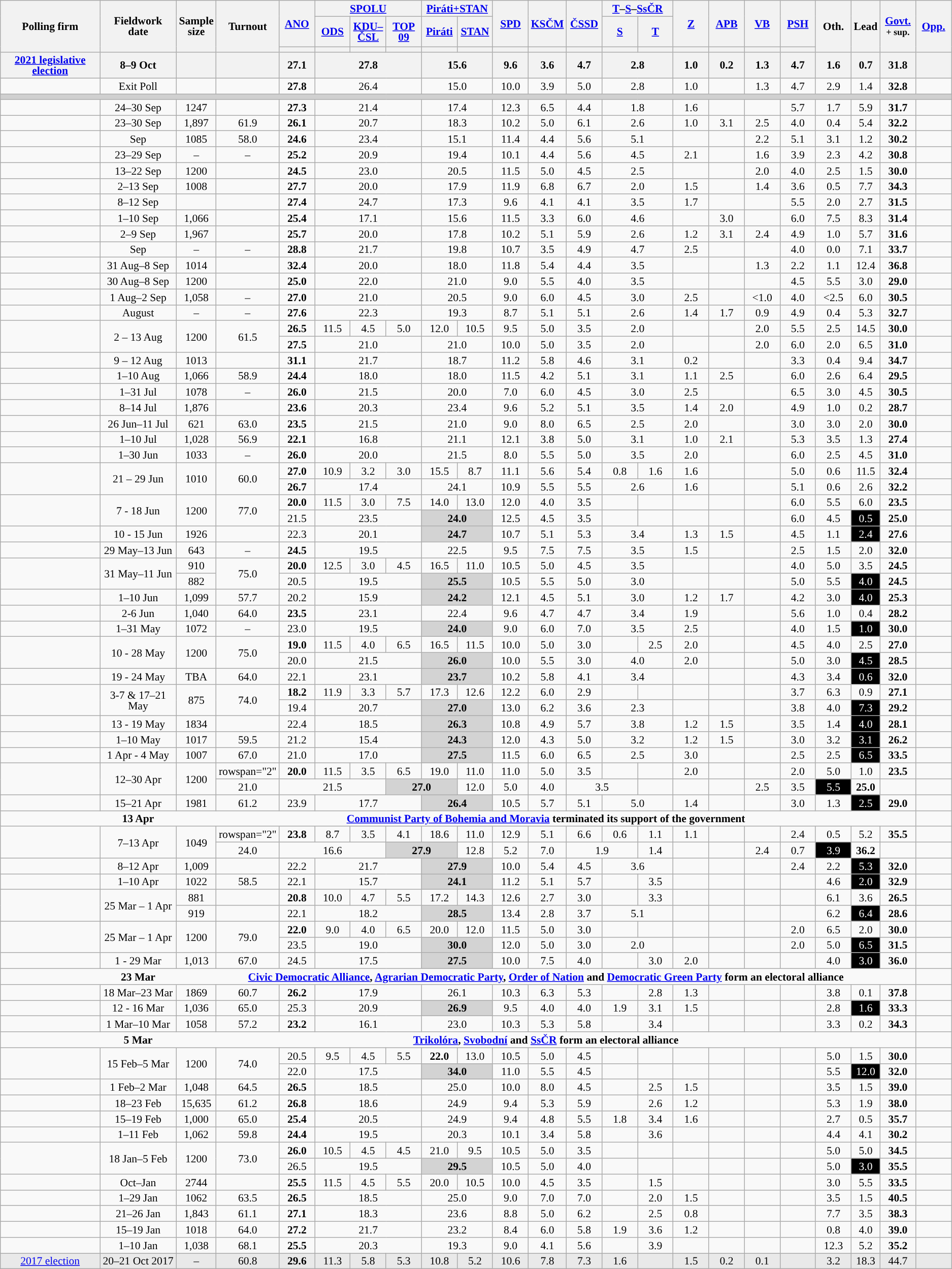<table class="wikitable mw-collapsible sortable" style="text-align:center;font-size:90%;line-height:14px;">
<tr>
<th rowspan="3">Polling firm</th>
<th rowspan="3">Fieldwork<br>date</th>
<th rowspan="3">Sample<br>size</th>
<th rowspan="3">Turnout</th>
<th rowspan="2" class="unsortable" style="width:40px;"><a href='#'>ANO</a></th>
<th colspan="3" class="unsortable" style="width:40px;"><a href='#'>SPOLU</a></th>
<th colspan="2" class="unsortable" style="width:40px;"><a href='#'>Piráti+STAN</a></th>
<th rowspan="2" class="unsortable" style="width:40px;"><a href='#'>SPD</a></th>
<th rowspan="2" class="unsortable" style="width:40px;"><a href='#'>KSČM</a></th>
<th rowspan="2" class="unsortable" style="width:40px;"><a href='#'>ČSSD</a></th>
<th colspan="2" class="unsortable" style="width:40px;"><a href='#'>T</a>–<a href='#'>S</a>–<a href='#'>SsČR</a></th>
<th rowspan="2" class="unsortable" style="width:40px;"><a href='#'>Z</a></th>
<th rowspan="2" class="unsortable" style="width:40px;"><a href='#'>APB</a></th>
<th rowspan="2" class="unsortable" style="width:40px;"><a href='#'>VB</a></th>
<th rowspan="2" class="unsortable" style="width:40px;"><a href='#'>PSH</a></th>
<th rowspan="3" style="width:40px;">Oth.</th>
<th rowspan="3" style="width:25px;">Lead</th>
<th rowspan="3" style="width:40px;"><a href='#'>Govt.</a><br><small>+ sup.</small></th>
<th rowspan="3" style="width:40px;"><a href='#'>Opp.</a></th>
</tr>
<tr style="height:40px;">
<th class="unsortable" style="width:40px;"><a href='#'>ODS</a></th>
<th class="unsortable" style="width:40px;"><a href='#'>KDU–<br>ČSL</a></th>
<th class="unsortable" style="width:40px;"><a href='#'>TOP 09</a></th>
<th class="unsortable" style="width:40px;"><a href='#'>Piráti</a></th>
<th class="unsortable" style="width:40px;"><a href='#'>STAN</a></th>
<th class="unsortable" style="width:40px;"><a href='#'>S</a></th>
<th class="unsortable" style="width:40px;"><a href='#'>T</a></th>
</tr>
<tr>
<th class="unsortable" style="color:inherit;background:"></th>
<th class="unsortable" style="color:inherit;background:"></th>
<th class="unsortable" style="color:inherit;background:"></th>
<th class="unsortable" style="color:inherit;background:"></th>
<th class="unsortable" style="color:inherit;background:"></th>
<th class="unsortable" style="color:inherit;background:"></th>
<th class="unsortable" style="color:inherit;background:"></th>
<th class="unsortable" style="color:inherit;background:"></th>
<th class="unsortable" style="color:inherit;background:"></th>
<th class="unsortable" style="color:inherit;background:"></th>
<th class="unsortable" style="color:inherit;background:"></th>
<th class="unsortable" style="color:inherit;background:"></th>
<th class="unsortable" style="color:inherit;background:"></th>
<th class="unsortable" style="background:"></th>
<th class="unsortable" style="color:inherit;background:"></th>
</tr>
<tr>
<th><a href='#'>2021 legislative election</a></th>
<th>8–9 Oct</th>
<th></th>
<th></th>
<th>27.1</th>
<th colspan="3" ><strong>27.8</strong></th>
<th colspan="2">15.6</th>
<th>9.6</th>
<th>3.6</th>
<th>4.7</th>
<th colspan="2">2.8</th>
<th>1.0</th>
<th>0.2</th>
<th>1.3</th>
<th>4.7</th>
<th>1.6</th>
<th style="background:">0.7</th>
<th><strong>31.8</strong></th>
<th></th>
</tr>
<tr>
<td></td>
<td>Exit Poll</td>
<td></td>
<td></td>
<td><strong>27.8</strong></td>
<td colspan="3">26.4</td>
<td colspan="2">15.0</td>
<td>10.0</td>
<td>3.9</td>
<td>5.0</td>
<td colspan="2">2.8</td>
<td>1.0</td>
<td></td>
<td>1.3</td>
<td>4.7</td>
<td>2.9</td>
<td style="background:">1.4</td>
<td><strong>32.8</strong></td>
<td></td>
</tr>
<tr>
<td style="background:#D0D0D0; color:black" colspan="23"></td>
</tr>
<tr>
<td></td>
<td>24–30 Sep</td>
<td>1247</td>
<td></td>
<td><strong>27.3</strong></td>
<td colspan="3">21.4</td>
<td colspan="2">17.4</td>
<td>12.3</td>
<td>6.5</td>
<td>4.4</td>
<td colspan="2">1.8</td>
<td>1.6</td>
<td></td>
<td></td>
<td>5.7</td>
<td>1.7</td>
<td style="background:">5.9</td>
<td><strong>31.7</strong></td>
<td></td>
</tr>
<tr>
<td></td>
<td>23–30 Sep</td>
<td>1,897</td>
<td>61.9</td>
<td><strong>26.1</strong></td>
<td colspan="3">20.7</td>
<td colspan="2">18.3</td>
<td>10.2</td>
<td>5.0</td>
<td>6.1</td>
<td colspan="2">2.6</td>
<td>1.0</td>
<td>3.1</td>
<td>2.5</td>
<td>4.0</td>
<td>0.4</td>
<td style="background:">5.4</td>
<td><strong>32.2</strong></td>
<td></td>
</tr>
<tr>
<td></td>
<td>Sep</td>
<td>1085</td>
<td>58.0</td>
<td><strong>24.6</strong></td>
<td colspan="3">23.4</td>
<td colspan="2">15.1</td>
<td>11.4</td>
<td>4.4</td>
<td>5.6</td>
<td colspan="2">5.1</td>
<td></td>
<td></td>
<td>2.2</td>
<td>5.1</td>
<td>3.1</td>
<td style="background:">1.2</td>
<td><strong>30.2</strong></td>
<td></td>
</tr>
<tr>
<td></td>
<td>23–29 Sep</td>
<td>–</td>
<td>–</td>
<td><strong>25.2</strong></td>
<td colspan="3">20.9</td>
<td colspan="2">19.4</td>
<td>10.1</td>
<td>4.4</td>
<td>5.6</td>
<td colspan="2">4.5</td>
<td>2.1</td>
<td></td>
<td>1.6</td>
<td>3.9</td>
<td>2.3</td>
<td style="background:">4.2</td>
<td><strong>30.8</strong></td>
<td></td>
</tr>
<tr>
<td></td>
<td>13–22 Sep</td>
<td>1200</td>
<td></td>
<td><strong>24.5</strong></td>
<td colspan="3">23.0</td>
<td colspan="2">20.5</td>
<td>11.5</td>
<td>5.0</td>
<td>4.5</td>
<td colspan="2">2.5</td>
<td></td>
<td></td>
<td>2.0</td>
<td>4.0</td>
<td>2.5</td>
<td style="background:">1.5</td>
<td><strong>30.0</strong></td>
<td></td>
</tr>
<tr>
<td></td>
<td>2–13 Sep</td>
<td>1008</td>
<td></td>
<td><strong>27.7</strong></td>
<td colspan="3">20.0</td>
<td colspan="2">17.9</td>
<td>11.9</td>
<td>6.8</td>
<td>6.7</td>
<td colspan="2">2.0</td>
<td>1.5</td>
<td></td>
<td>1.4</td>
<td>3.6</td>
<td>0.5</td>
<td style="background:">7.7</td>
<td><strong>34.3</strong></td>
<td></td>
</tr>
<tr>
<td></td>
<td>8–12 Sep</td>
<td></td>
<td></td>
<td><strong>27.4</strong></td>
<td colspan="3">24.7</td>
<td colspan="2">17.3</td>
<td>9.6</td>
<td>4.1</td>
<td>4.1</td>
<td colspan="2">3.5</td>
<td>1.7</td>
<td></td>
<td></td>
<td>5.5</td>
<td>2.0</td>
<td style="background:">2.7</td>
<td><strong>31.5</strong></td>
<td></td>
</tr>
<tr>
<td></td>
<td>1–10 Sep</td>
<td>1,066</td>
<td></td>
<td><strong>25.4</strong></td>
<td colspan="3">17.1</td>
<td colspan="2">15.6</td>
<td>11.5</td>
<td>3.3</td>
<td>6.0</td>
<td colspan="2">4.6</td>
<td></td>
<td>3.0</td>
<td></td>
<td>6.0</td>
<td>7.5</td>
<td style="background:">8.3</td>
<td><strong>31.4</strong></td>
<td></td>
</tr>
<tr>
<td></td>
<td>2–9 Sep</td>
<td>1,967</td>
<td></td>
<td><strong>25.7</strong></td>
<td colspan="3">20.0</td>
<td colspan="2">17.8</td>
<td>10.2</td>
<td>5.1</td>
<td>5.9</td>
<td colspan="2">2.6</td>
<td>1.2</td>
<td>3.1</td>
<td>2.4</td>
<td>4.9</td>
<td>1.0</td>
<td style="background:">5.7</td>
<td><strong>31.6</strong></td>
<td></td>
</tr>
<tr>
<td></td>
<td>Sep</td>
<td>–</td>
<td>–</td>
<td><strong>28.8</strong></td>
<td colspan="3">21.7</td>
<td colspan="2">19.8</td>
<td>10.7</td>
<td>3.5</td>
<td>4.9</td>
<td colspan="2">4.7</td>
<td>2.5</td>
<td></td>
<td></td>
<td>4.0</td>
<td>0.0</td>
<td style="background:">7.1</td>
<td><strong>33.7</strong></td>
<td></td>
</tr>
<tr>
<td></td>
<td>31 Aug–8 Sep</td>
<td>1014</td>
<td></td>
<td><strong>32.4</strong></td>
<td colspan="3">20.0</td>
<td colspan="2">18.0</td>
<td>11.8</td>
<td>5.4</td>
<td>4.4</td>
<td colspan="2">3.5</td>
<td></td>
<td></td>
<td>1.3</td>
<td>2.2</td>
<td>1.1</td>
<td style="background:">12.4</td>
<td><strong>36.8</strong></td>
<td></td>
</tr>
<tr>
<td></td>
<td>30 Aug–8 Sep</td>
<td>1200</td>
<td></td>
<td><strong>25.0</strong></td>
<td colspan="3">22.0</td>
<td colspan="2">21.0</td>
<td>9.0</td>
<td>5.5</td>
<td>4.0</td>
<td colspan=2>3.5</td>
<td></td>
<td></td>
<td></td>
<td>4.5</td>
<td>5.5</td>
<td style="background:">3.0</td>
<td><strong>29.0</strong></td>
<td></td>
</tr>
<tr>
<td></td>
<td>1 Aug–2 Sep</td>
<td>1,058</td>
<td>–</td>
<td><strong>27.0</strong></td>
<td colspan="3">21.0</td>
<td colspan="2">20.5</td>
<td>9.0</td>
<td>6.0</td>
<td>4.5</td>
<td colspan="2">3.0</td>
<td>2.5</td>
<td></td>
<td><1.0</td>
<td>4.0</td>
<td><2.5</td>
<td style="background:">6.0</td>
<td><strong>30.5</strong></td>
<td></td>
</tr>
<tr>
<td></td>
<td>August</td>
<td>–</td>
<td>–</td>
<td><strong>27.6</strong></td>
<td colspan="3">22.3</td>
<td colspan="2">19.3</td>
<td>8.7</td>
<td>5.1</td>
<td>5.1</td>
<td colspan="2">2.6</td>
<td>1.4</td>
<td>1.7</td>
<td>0.9</td>
<td>4.9</td>
<td>0.4</td>
<td style="background:">5.3</td>
<td><strong>32.7</strong></td>
<td></td>
</tr>
<tr>
<td rowspan="2"></td>
<td rowspan="2">2 – 13 Aug</td>
<td rowspan="2">1200</td>
<td rowspan="2">61.5</td>
<td><strong>26.5</strong></td>
<td>11.5</td>
<td>4.5</td>
<td>5.0</td>
<td>12.0</td>
<td>10.5</td>
<td>9.5</td>
<td>5.0</td>
<td>3.5</td>
<td colspan="2">2.0</td>
<td></td>
<td></td>
<td>2.0</td>
<td>5.5</td>
<td>2.5</td>
<td style="background:">14.5</td>
<td><strong>30.0</strong></td>
<td></td>
</tr>
<tr>
<td><strong>27.5</strong></td>
<td colspan="3">21.0</td>
<td colspan="2">21.0</td>
<td>10.0</td>
<td>5.0</td>
<td>3.5</td>
<td colspan="2">2.0</td>
<td></td>
<td></td>
<td>2.0</td>
<td>6.0</td>
<td>2.0</td>
<td style="background:">6.5</td>
<td><strong>31.0</strong></td>
<td></td>
</tr>
<tr>
<td></td>
<td>9 – 12 Aug</td>
<td>1013</td>
<td></td>
<td><strong>31.1</strong></td>
<td colspan="3">21.7</td>
<td colspan="2">18.7</td>
<td>11.2</td>
<td>5.8</td>
<td>4.6</td>
<td colspan="2">3.1</td>
<td>0.2</td>
<td></td>
<td></td>
<td>3.3</td>
<td>0.4</td>
<td style="background:">9.4</td>
<td><strong>34.7</strong></td>
<td></td>
</tr>
<tr>
<td></td>
<td>1–10 Aug</td>
<td>1,066</td>
<td>58.9</td>
<td><strong>24.4</strong></td>
<td colspan="3">18.0</td>
<td colspan="2">18.0</td>
<td>11.5</td>
<td>4.2</td>
<td>5.1</td>
<td colspan="2">3.1</td>
<td>1.1</td>
<td>2.5</td>
<td></td>
<td>6.0</td>
<td>2.6</td>
<td style="background:">6.4</td>
<td><strong>29.5</strong></td>
<td></td>
</tr>
<tr>
<td></td>
<td>1–31 Jul</td>
<td>1078</td>
<td>–</td>
<td><strong>26.0</strong></td>
<td colspan="3">21.5</td>
<td colspan="2">20.0</td>
<td>7.0</td>
<td>6.0</td>
<td>4.5</td>
<td colspan="2">3.0</td>
<td>2.5</td>
<td></td>
<td></td>
<td>6.5</td>
<td>3.0</td>
<td style="background:">4.5</td>
<td><strong>30.5</strong></td>
<td></td>
</tr>
<tr>
<td></td>
<td>8–14 Jul</td>
<td>1,876</td>
<td></td>
<td><strong>23.6</strong></td>
<td colspan="3">20.3</td>
<td colspan="2">23.4</td>
<td>9.6</td>
<td>5.2</td>
<td>5.1</td>
<td colspan="2">3.5</td>
<td>1.4</td>
<td>2.0</td>
<td></td>
<td>4.9</td>
<td>1.0</td>
<td style="background:">0.2</td>
<td><strong>28.7</strong></td>
<td></td>
</tr>
<tr>
<td></td>
<td>26 Jun–11 Jul</td>
<td>621</td>
<td>63.0</td>
<td><strong>23.5</strong></td>
<td colspan="3">21.5</td>
<td colspan="2">21.0</td>
<td>9.0</td>
<td>8.0</td>
<td>6.5</td>
<td colspan="2">2.5</td>
<td>2.0</td>
<td></td>
<td></td>
<td>3.0</td>
<td>3.0</td>
<td style="background:">2.0</td>
<td><strong>30.0</strong></td>
<td></td>
</tr>
<tr>
<td></td>
<td>1–10 Jul</td>
<td>1,028</td>
<td>56.9</td>
<td><strong>22.1</strong></td>
<td colspan="3">16.8</td>
<td colspan="2">21.1</td>
<td>12.1</td>
<td>3.8</td>
<td>5.0</td>
<td colspan="2">3.1</td>
<td>1.0</td>
<td>2.1</td>
<td></td>
<td>5.3</td>
<td>3.5</td>
<td style="background:">1.3</td>
<td><strong>27.4</strong></td>
<td></td>
</tr>
<tr>
<td></td>
<td>1–30 Jun</td>
<td>1033</td>
<td>–</td>
<td><strong>26.0</strong></td>
<td colspan="3">20.0</td>
<td colspan="2">21.5</td>
<td>8.0</td>
<td>5.5</td>
<td>5.0</td>
<td colspan="2">3.5</td>
<td>2.0</td>
<td></td>
<td></td>
<td>6.0</td>
<td>2.5</td>
<td style="background:">4.5</td>
<td><strong>31.0</strong></td>
<td></td>
</tr>
<tr>
<td rowspan="2"></td>
<td rowspan="2">21 – 29 Jun</td>
<td rowspan="2">1010</td>
<td rowspan="2">60.0</td>
<td><strong>27.0</strong></td>
<td>10.9</td>
<td>3.2</td>
<td>3.0</td>
<td>15.5</td>
<td>8.7</td>
<td>11.1</td>
<td>5.6</td>
<td>5.4</td>
<td>0.8</td>
<td>1.6</td>
<td>1.6</td>
<td></td>
<td></td>
<td>5.0</td>
<td>0.6</td>
<td style="background:">11.5</td>
<td><strong>32.4</strong></td>
<td></td>
</tr>
<tr>
<td><strong>26.7</strong></td>
<td colspan="3">17.4</td>
<td colspan="2">24.1</td>
<td>10.9</td>
<td>5.5</td>
<td>5.5</td>
<td colspan=2>2.6</td>
<td>1.6</td>
<td></td>
<td></td>
<td>5.1</td>
<td>0.6</td>
<td style="background:">2.6</td>
<td><strong>32.2</strong></td>
<td></td>
</tr>
<tr>
<td rowspan="2"></td>
<td rowspan="2">7 - 18 Jun</td>
<td rowspan="2">1200</td>
<td rowspan="2">77.0</td>
<td><strong>20.0</strong></td>
<td>11.5</td>
<td>3.0</td>
<td>7.5</td>
<td>14.0</td>
<td>13.0</td>
<td>12.0</td>
<td>4.0</td>
<td>3.5</td>
<td></td>
<td></td>
<td></td>
<td></td>
<td></td>
<td>6.0</td>
<td>5.5</td>
<td style="background:">6.0</td>
<td><strong>23.5</strong></td>
<td></td>
</tr>
<tr>
<td>21.5</td>
<td colspan="3">23.5</td>
<td colspan="2" style="background:#d3d3d3;"><strong>24.0</strong></td>
<td>12.5</td>
<td>4.5</td>
<td>3.5</td>
<td></td>
<td></td>
<td></td>
<td></td>
<td></td>
<td>6.0</td>
<td>4.5</td>
<td style="background:#000000;color:#FFFFFF;">0.5</td>
<td><strong>25.0</strong></td>
<td></td>
</tr>
<tr>
<td></td>
<td>10 - 15 Jun</td>
<td>1926</td>
<td></td>
<td>22.3</td>
<td colspan="3">20.1</td>
<td colspan="2" style="background:#d3d3d3;"><strong>24.7</strong></td>
<td>10.7</td>
<td>5.1</td>
<td>5.3</td>
<td colspan="2">3.4</td>
<td>1.3</td>
<td>1.5</td>
<td></td>
<td>4.5</td>
<td>1.1</td>
<td style="background:#000000;color:#FFFFFF;">2.4</td>
<td><strong>27.6</strong></td>
<td></td>
</tr>
<tr>
<td></td>
<td>29 May–13 Jun</td>
<td>643</td>
<td>–</td>
<td><strong>24.5</strong></td>
<td colspan="3">19.5</td>
<td colspan="2">22.5</td>
<td>9.5</td>
<td>7.5</td>
<td>7.5</td>
<td colspan="2">3.5</td>
<td>1.5</td>
<td></td>
<td></td>
<td>2.5</td>
<td>1.5</td>
<td style="background:">2.0</td>
<td><strong>32.0</strong></td>
<td></td>
</tr>
<tr>
<td rowspan="2"></td>
<td rowspan="2">31 May–11 Jun</td>
<td>910</td>
<td rowspan="2">75.0</td>
<td><strong>20.0</strong></td>
<td>12.5</td>
<td>3.0</td>
<td>4.5</td>
<td>16.5</td>
<td>11.0</td>
<td>10.5</td>
<td>5.0</td>
<td>4.5</td>
<td colspan=2>3.5</td>
<td></td>
<td></td>
<td></td>
<td>4.0</td>
<td>5.0</td>
<td style="background:">3.5</td>
<td><strong>24.5</strong></td>
<td></td>
</tr>
<tr>
<td>882</td>
<td>20.5</td>
<td colspan="3">19.5</td>
<td colspan="2" style="background:#d3d3d3;"><strong>25.5</strong></td>
<td>10.5</td>
<td>5.5</td>
<td>5.0</td>
<td colspan=2>3.0</td>
<td></td>
<td></td>
<td></td>
<td>5.0</td>
<td>5.5</td>
<td style="background:#000000;color:#FFFFFF;">4.0</td>
<td><strong>24.5</strong></td>
<td></td>
</tr>
<tr>
<td></td>
<td>1–10 Jun</td>
<td>1,099</td>
<td>57.7</td>
<td>20.2</td>
<td colspan="3">15.9</td>
<td colspan="2" style="background:#d3d3d3;"><strong>24.2</strong></td>
<td>12.1</td>
<td>4.5</td>
<td>5.1</td>
<td colspan="2">3.0</td>
<td>1.2</td>
<td>1.7</td>
<td></td>
<td>4.2</td>
<td>3.0</td>
<td style="background:#000000;color:#FFFFFF;">4.0</td>
<td><strong>25.3</strong></td>
<td></td>
</tr>
<tr>
<td></td>
<td>2-6 Jun</td>
<td>1,040</td>
<td>64.0</td>
<td><strong>23.5</strong></td>
<td colspan="3">23.1</td>
<td colspan="2">22.4</td>
<td>9.6</td>
<td>4.7</td>
<td>4.7</td>
<td colspan="2">3.4</td>
<td>1.9</td>
<td></td>
<td></td>
<td>5.6</td>
<td>1.0</td>
<td style="background:">0.4</td>
<td><strong>28.2</strong></td>
<td></td>
</tr>
<tr>
<td></td>
<td>1–31 May</td>
<td>1072</td>
<td>–</td>
<td>23.0</td>
<td colspan="3">19.5</td>
<td colspan="2" style="background:#d3d3d3;"><strong>24.0</strong></td>
<td>9.0</td>
<td>6.0</td>
<td>7.0</td>
<td colspan="2">3.5</td>
<td>2.5</td>
<td></td>
<td></td>
<td>4.0</td>
<td>1.5</td>
<td style="background:#000000;color:#FFFFFF;">1.0</td>
<td><strong>30.0</strong></td>
<td></td>
</tr>
<tr>
<td rowspan="2"></td>
<td rowspan="2">10 - 28 May</td>
<td rowspan="2">1200</td>
<td rowspan="2">75.0</td>
<td><strong>19.0</strong></td>
<td>11.5</td>
<td>4.0</td>
<td>6.5</td>
<td>16.5</td>
<td>11.5</td>
<td>10.0</td>
<td>5.0</td>
<td>3.0</td>
<td></td>
<td>2.5</td>
<td>2.0</td>
<td></td>
<td></td>
<td>4.5</td>
<td>4.0</td>
<td style="background:">2.5</td>
<td><strong>27.0</strong></td>
<td></td>
</tr>
<tr>
<td>20.0</td>
<td colspan="3">21.5</td>
<td colspan="2" style="background:#d3d3d3;"><strong>26.0</strong></td>
<td>10.0</td>
<td>5.5</td>
<td>3.0</td>
<td colspan=2>4.0</td>
<td>2.0</td>
<td></td>
<td></td>
<td>5.0</td>
<td>3.0</td>
<td style="background:#000000;color:#FFFFFF;">4.5</td>
<td><strong>28.5</strong></td>
<td></td>
</tr>
<tr>
<td></td>
<td>19 - 24 May</td>
<td>TBA</td>
<td>64.0</td>
<td>22.1</td>
<td colspan="3">23.1</td>
<td colspan="2" style="background:#d3d3d3;"><strong>23.7</strong></td>
<td>10.2</td>
<td>5.8</td>
<td>4.1</td>
<td colspan="2">3.4</td>
<td></td>
<td></td>
<td></td>
<td>4.3</td>
<td>3.4</td>
<td style="background:#000000;color:#FFFFFF;">0.6</td>
<td><strong>32.0</strong></td>
<td></td>
</tr>
<tr>
<td rowspan="2"></td>
<td rowspan="2">3-7 & 17–21 May</td>
<td rowspan="2">875</td>
<td rowspan="2">74.0</td>
<td><strong>18.2</strong></td>
<td>11.9</td>
<td>3.3</td>
<td>5.7</td>
<td>17.3</td>
<td>12.6</td>
<td>12.2</td>
<td>6.0</td>
<td>2.9</td>
<td></td>
<td></td>
<td></td>
<td></td>
<td></td>
<td>3.7</td>
<td>6.3</td>
<td style="background:">0.9</td>
<td><strong>27.1</strong></td>
<td></td>
</tr>
<tr>
<td>19.4</td>
<td colspan="3">20.7</td>
<td colspan="2" style="background:#d3d3d3;"><strong>27.0</strong></td>
<td>13.0</td>
<td>6.2</td>
<td>3.6</td>
<td colspan=2>2.3</td>
<td></td>
<td></td>
<td></td>
<td>3.8</td>
<td>4.0</td>
<td style="background:#000000;color:#FFFFFF;">7.3</td>
<td><strong>29.2</strong></td>
<td></td>
</tr>
<tr>
<td></td>
<td>13 - 19 May</td>
<td>1834</td>
<td></td>
<td>22.4</td>
<td colspan="3">18.5</td>
<td colspan="2" style="background:#d3d3d3;"><strong>26.3</strong></td>
<td>10.8</td>
<td>4.9</td>
<td>5.7</td>
<td colspan="2">3.8</td>
<td>1.2</td>
<td>1.5</td>
<td></td>
<td>3.5</td>
<td>1.4</td>
<td style="background:#000000;color:#FFFFFF;">4.0</td>
<td><strong>28.1</strong></td>
<td></td>
</tr>
<tr>
<td></td>
<td>1–10 May</td>
<td>1017</td>
<td>59.5</td>
<td>21.2</td>
<td colspan="3">15.4</td>
<td colspan="2" style="background:#d3d3d3;"><strong>24.3</strong></td>
<td>12.0</td>
<td>4.3</td>
<td>5.0</td>
<td colspan="2">3.2</td>
<td>1.2</td>
<td>1.5</td>
<td></td>
<td>3.0</td>
<td>3.2</td>
<td style="background:#000000;color:#FFFFFF;">3.1</td>
<td><strong>26.2</strong></td>
<td></td>
</tr>
<tr>
<td></td>
<td>1 Apr - 4 May</td>
<td>1007</td>
<td>67.0</td>
<td>21.0</td>
<td colspan="3">17.0</td>
<td colspan="2" style="background:#d3d3d3;"><strong>27.5</strong></td>
<td>11.5</td>
<td>6.0</td>
<td>6.5</td>
<td colspan="2">2.5</td>
<td>3.0</td>
<td></td>
<td></td>
<td>2.5</td>
<td>2.5</td>
<td style="background:#000000;color:#FFFFFF;">6.5</td>
<td><strong>33.5</strong></td>
<td></td>
</tr>
<tr>
<td rowspan="2"></td>
<td rowspan="2">12–30 Apr</td>
<td rowspan="2">1200</td>
<td>rowspan="2"  </td>
<td><strong>20.0</strong></td>
<td>11.5</td>
<td>3.5</td>
<td>6.5</td>
<td>19.0</td>
<td>11.0</td>
<td>11.0</td>
<td>5.0</td>
<td>3.5</td>
<td></td>
<td></td>
<td>2.0</td>
<td></td>
<td></td>
<td>2.0</td>
<td>5.0</td>
<td style="background:">1.0</td>
<td><strong>23.5</strong></td>
<td></td>
</tr>
<tr>
<td>21.0</td>
<td colspan="3">21.5</td>
<td colspan="2" style="background:#d3d3d3;"><strong>27.0</strong></td>
<td>12.0</td>
<td>5.0</td>
<td>4.0</td>
<td colspan=2>3.5</td>
<td></td>
<td></td>
<td></td>
<td>2.5</td>
<td>3.5</td>
<td style="background:#000000;color:#FFFFFF;">5.5</td>
<td><strong>25.0</strong></td>
<td></td>
</tr>
<tr>
<td></td>
<td>15–21 Apr</td>
<td>1981</td>
<td>61.2</td>
<td>23.9</td>
<td colspan="3">17.7</td>
<td colspan="2" style="background:#d3d3d3;"><strong>26.4</strong></td>
<td>10.5</td>
<td>5.7</td>
<td>5.1</td>
<td colspan="2">5.0</td>
<td>1.4</td>
<td></td>
<td></td>
<td>3.0</td>
<td>1.3</td>
<td style="background:#000000;color:#FFFFFF;">2.5</td>
<td><strong>29.0</strong></td>
<td></td>
</tr>
<tr>
<td style="border-right-style:hidden;"></td>
<td style="border-right-style:hidden;" data-sort-value="2021-04-13"><strong>13 Apr</strong></td>
<td colspan="20"><strong><a href='#'>Communist Party of Bohemia and Moravia</a> terminated its support of the government</strong></td>
</tr>
<tr>
<td rowspan="2"></td>
<td rowspan="2">7–13 Apr</td>
<td rowspan="2">1049</td>
<td>rowspan="2" </td>
<td><strong>23.8</strong></td>
<td>8.7</td>
<td>3.5</td>
<td>4.1</td>
<td>18.6</td>
<td>11.0</td>
<td>12.9</td>
<td>5.1</td>
<td>6.6</td>
<td>0.6</td>
<td>1.1</td>
<td>1.1</td>
<td></td>
<td></td>
<td>2.4</td>
<td>0.5</td>
<td style="background:">5.2</td>
<td><strong>35.5</strong></td>
<td></td>
</tr>
<tr>
<td>24.0</td>
<td colspan="3">16.6</td>
<td colspan="2" style="background:#d3d3d3;"><strong>27.9</strong></td>
<td>12.8</td>
<td>5.2</td>
<td>7.0</td>
<td colspan=2>1.9</td>
<td>1.4</td>
<td></td>
<td></td>
<td>2.4</td>
<td>0.7</td>
<td style="background:#000000;color:#FFFFFF;">3.9</td>
<td><strong>36.2</strong></td>
<td></td>
</tr>
<tr>
<td></td>
<td data-sort-value="2021-04-12">8–12 Apr</td>
<td>1,009</td>
<td></td>
<td>22.2</td>
<td colspan="3">21.7</td>
<td colspan="2" style="background:#d3d3d3;"><strong>27.9</strong></td>
<td>10.0</td>
<td>5.4</td>
<td>4.5</td>
<td colspan=2>3.6</td>
<td></td>
<td></td>
<td></td>
<td>2.4</td>
<td>2.2</td>
<td style="background:#000000;color:#FFFFFF;">5.3</td>
<td><strong>32.0</strong></td>
<td></td>
</tr>
<tr>
<td></td>
<td>1–10 Apr</td>
<td>1022</td>
<td>58.5</td>
<td>22.1</td>
<td colspan="3">15.7</td>
<td colspan="2" style="background:#d3d3d3;"><strong>24.1</strong></td>
<td>11.2</td>
<td>5.1</td>
<td>5.7</td>
<td></td>
<td>3.5</td>
<td></td>
<td></td>
<td></td>
<td></td>
<td>4.6</td>
<td style="background:#000000;color:#FFFFFF;">2.0</td>
<td><strong>32.9</strong></td>
<td></td>
</tr>
<tr>
<td rowspan="2"></td>
<td rowspan="2">25 Mar – 1 Apr</td>
<td>881</td>
<td></td>
<td><strong>20.8</strong></td>
<td>10.0</td>
<td>4.7</td>
<td>5.5</td>
<td>17.2</td>
<td>14.3</td>
<td>12.6</td>
<td>2.7</td>
<td>3.0</td>
<td></td>
<td>3.3</td>
<td></td>
<td></td>
<td></td>
<td></td>
<td>6.1</td>
<td style="background:">3.6</td>
<td><strong>26.5</strong></td>
<td></td>
</tr>
<tr>
<td>919</td>
<td></td>
<td>22.1</td>
<td colspan="3">18.2</td>
<td colspan="2" style="background:#d3d3d3;"><strong>28.5</strong></td>
<td>13.4</td>
<td>2.8</td>
<td>3.7</td>
<td colspan=2>5.1</td>
<td></td>
<td></td>
<td></td>
<td></td>
<td>6.2</td>
<td style="background:#000000;color:#FFFFFF;">6.4</td>
<td><strong>28.6</strong></td>
<td></td>
</tr>
<tr>
<td rowspan="2"></td>
<td rowspan="2">25 Mar – 1 Apr</td>
<td rowspan="2">1200</td>
<td rowspan="2">79.0</td>
<td><strong>22.0</strong></td>
<td>9.0</td>
<td>4.0</td>
<td>6.5</td>
<td>20.0</td>
<td>12.0</td>
<td>11.5</td>
<td>5.0</td>
<td>3.0</td>
<td></td>
<td></td>
<td></td>
<td></td>
<td></td>
<td>2.0</td>
<td>6.5</td>
<td style="background:">2.0</td>
<td><strong>30.0</strong></td>
<td></td>
</tr>
<tr>
<td>23.5</td>
<td colspan="3">19.0</td>
<td colspan="2" style="background:#d3d3d3;"><strong>30.0</strong></td>
<td>12.0</td>
<td>5.0</td>
<td>3.0</td>
<td colspan=2>2.0</td>
<td></td>
<td></td>
<td></td>
<td>2.0</td>
<td>5.0</td>
<td style="background:#000000;color:#FFFFFF;">6.5</td>
<td><strong>31.5</strong></td>
<td></td>
</tr>
<tr>
<td></td>
<td data-sort-value="2021-03-29">1 - 29 Mar</td>
<td>1,013</td>
<td>67.0</td>
<td>24.5</td>
<td colspan="3">17.5</td>
<td colspan="2" style="background:#d3d3d3;"><strong>27.5</strong></td>
<td>10.0</td>
<td>7.5</td>
<td>4.0</td>
<td></td>
<td>3.0</td>
<td>2.0</td>
<td></td>
<td></td>
<td></td>
<td>4.0</td>
<td style="background:#000000;color:#FFFFFF;">3.0</td>
<td><strong>36.0</strong></td>
<td></td>
</tr>
<tr>
<td style="border-right-style:hidden;"></td>
<td style="border-right-style:hidden;" data-sort-value="2021-03-23"><strong>23 Mar</strong></td>
<td colspan="20"><strong> <a href='#'>Civic Democratic Alliance</a>, <a href='#'>Agrarian Democratic Party</a>, <a href='#'>Order of Nation</a> and <a href='#'>Democratic Green Party</a> form an electoral alliance</strong></td>
</tr>
<tr>
<td></td>
<td>18 Mar–23 Mar</td>
<td>1869</td>
<td>60.7</td>
<td><strong>26.2</strong></td>
<td colspan="3">17.9</td>
<td colspan="2">26.1</td>
<td>10.3</td>
<td>6.3</td>
<td 5.3>5.3</td>
<td></td>
<td>2.8</td>
<td>1.3</td>
<td></td>
<td></td>
<td></td>
<td>3.8</td>
<td style="background:">0.1</td>
<td><strong>37.8</strong></td>
<td></td>
</tr>
<tr>
<td></td>
<td data-sort-value="2021-03-16">12 - 16 Mar</td>
<td>1,036</td>
<td>65.0</td>
<td>25.3</td>
<td colspan="3">20.9</td>
<td colspan="2" style="background:#d3d3d3;"><strong>26.9</strong></td>
<td>9.5</td>
<td>4.0</td>
<td>4.0</td>
<td>1.9</td>
<td>3.1</td>
<td>1.5</td>
<td></td>
<td></td>
<td></td>
<td>2.8</td>
<td style="background:#000000;color:#FFFFFF;">1.6</td>
<td><strong>33.3</strong></td>
<td></td>
</tr>
<tr>
<td></td>
<td>1 Mar–10 Mar</td>
<td>1058</td>
<td>57.2</td>
<td><strong>23.2</strong></td>
<td colspan="3">16.1</td>
<td colspan="2">23.0</td>
<td>10.3</td>
<td>5.3</td>
<td>5.8</td>
<td></td>
<td>3.4</td>
<td></td>
<td></td>
<td></td>
<td></td>
<td>3.3</td>
<td style="background:">0.2</td>
<td><strong>34.3</strong></td>
<td></td>
</tr>
<tr>
<td style="border-right-style:hidden;"></td>
<td style="border-right-style:hidden;" data-sort-value="2021-03-04"><strong>5 Mar</strong></td>
<td colspan="20"><strong><a href='#'>Trikolóra</a>, <a href='#'>Svobodní</a> and <a href='#'>SsČR</a> form an electoral alliance</strong></td>
</tr>
<tr>
<td rowspan="2"></td>
<td rowspan="2">15 Feb–5 Mar</td>
<td rowspan="2">1200</td>
<td rowspan="2">74.0</td>
<td>20.5</td>
<td>9.5</td>
<td>4.5</td>
<td>5.5</td>
<td><strong>22.0</strong></td>
<td>13.0</td>
<td>10.5</td>
<td>5.0</td>
<td 4.5>4.5</td>
<td></td>
<td></td>
<td></td>
<td></td>
<td></td>
<td></td>
<td>5.0</td>
<td style="background:">1.5</td>
<td><strong>30.0</strong></td>
<td></td>
</tr>
<tr>
<td>22.0</td>
<td colspan="3">17.5</td>
<td colspan="2" style="background:#d3d3d3;"><strong>34.0</strong></td>
<td>11.0</td>
<td>5.5</td>
<td 4.5>4.5</td>
<td></td>
<td></td>
<td></td>
<td></td>
<td></td>
<td></td>
<td>5.5</td>
<td style="background:#000000;color:#FFFFFF;">12.0</td>
<td><strong>32.0</strong></td>
<td></td>
</tr>
<tr>
<td></td>
<td data-sort-value="2021-03-02">1 Feb–2 Mar</td>
<td>1,048</td>
<td>64.5</td>
<td><strong>26.5</strong></td>
<td colspan="3">18.5</td>
<td colspan="2">25.0</td>
<td>10.0</td>
<td>8.0</td>
<td>4.5</td>
<td></td>
<td>2.5</td>
<td>1.5</td>
<td></td>
<td></td>
<td></td>
<td>3.5</td>
<td style="background:">1.5</td>
<td><strong>39.0</strong></td>
<td></td>
</tr>
<tr>
<td></td>
<td data-sort-value="2021-02-23">18–23 Feb</td>
<td>15,635</td>
<td>61.2</td>
<td><strong>26.8</strong></td>
<td colspan="3">18.6</td>
<td colspan="2">24.9</td>
<td>9.4</td>
<td>5.3</td>
<td>5.9</td>
<td></td>
<td>2.6</td>
<td>1.2</td>
<td></td>
<td></td>
<td></td>
<td>5.3</td>
<td style="background:">1.9</td>
<td><strong>38.0</strong></td>
<td></td>
</tr>
<tr>
<td></td>
<td data-sort-value="2021-02-19">15–19 Feb</td>
<td>1,000</td>
<td>65.0</td>
<td><strong>25.4</strong></td>
<td colspan="3">20.5</td>
<td colspan="2">24.9</td>
<td>9.4</td>
<td>4.8</td>
<td>5.5</td>
<td>1.8</td>
<td>3.4</td>
<td>1.6</td>
<td></td>
<td></td>
<td></td>
<td>2.7</td>
<td style="background:">0.5</td>
<td><strong>35.7</strong></td>
<td></td>
</tr>
<tr>
<td></td>
<td data-sort-value="2021-02-11">1–11 Feb</td>
<td>1,062</td>
<td>59.8</td>
<td><strong>24.4</strong></td>
<td colspan="3">19.5</td>
<td colspan="2">20.3</td>
<td>10.1</td>
<td>3.4</td>
<td>5.8</td>
<td></td>
<td>3.6</td>
<td></td>
<td></td>
<td></td>
<td></td>
<td>4.4</td>
<td style="background:">4.1</td>
<td><strong>30.2</strong></td>
<td></td>
</tr>
<tr>
<td rowspan="2"></td>
<td rowspan="2" data-sort-value="2020-02-05">18 Jan–5 Feb</td>
<td rowspan="2">1200</td>
<td rowspan="2">73.0</td>
<td><strong>26.0</strong></td>
<td>10.5</td>
<td>4.5</td>
<td>4.5</td>
<td>21.0</td>
<td>9.5</td>
<td>10.5</td>
<td>5.0</td>
<td>3.5</td>
<td></td>
<td></td>
<td></td>
<td></td>
<td></td>
<td></td>
<td>5.0</td>
<td style="background:">5.0</td>
<td><strong>34.5</strong></td>
<td></td>
</tr>
<tr>
<td>26.5</td>
<td colspan="3">19.5</td>
<td colspan="2" style="background:#d3d3d3;"><strong>29.5</strong></td>
<td>10.5</td>
<td>5.0</td>
<td>4.0</td>
<td></td>
<td></td>
<td></td>
<td></td>
<td></td>
<td></td>
<td>5.0</td>
<td style="background:#000000;color:#FFFFFF;">3.0</td>
<td><strong>35.5</strong></td>
<td></td>
</tr>
<tr>
<td></td>
<td data-sort-value="2021-01-31">Oct–Jan</td>
<td>2744</td>
<td></td>
<td><strong>25.5</strong></td>
<td>11.5</td>
<td>4.5</td>
<td>5.5</td>
<td>20.0</td>
<td>10.5</td>
<td>10.0</td>
<td>4.5</td>
<td>3.5</td>
<td></td>
<td>1.5</td>
<td></td>
<td></td>
<td></td>
<td></td>
<td>3.0</td>
<td style="background:">5.5</td>
<td><strong>33.5</strong></td>
<td></td>
</tr>
<tr>
<td></td>
<td data-sort-value="2020-11-15">1–29 Jan</td>
<td>1062</td>
<td>63.5</td>
<td><strong>26.5</strong></td>
<td colspan="3">18.5</td>
<td colspan="2">25.0</td>
<td>9.0</td>
<td>7.0</td>
<td>7.0</td>
<td></td>
<td>2.0</td>
<td>1.5</td>
<td></td>
<td></td>
<td></td>
<td>3.5</td>
<td style="background:">1.5</td>
<td><strong>40.5</strong></td>
<td></td>
</tr>
<tr>
<td></td>
<td data-sort-value="2021-01-26">21–26 Jan</td>
<td>1,843</td>
<td>61.1</td>
<td><strong>27.1</strong></td>
<td colspan="3">18.3</td>
<td colspan="2">23.6</td>
<td>8.8</td>
<td>5.0</td>
<td>6.2</td>
<td></td>
<td>2.5</td>
<td>0.8</td>
<td></td>
<td></td>
<td></td>
<td>7.7</td>
<td style="background:">3.5</td>
<td><strong>38.3</strong></td>
<td></td>
</tr>
<tr>
<td></td>
<td data-sort-value="2021-01-17">15–19 Jan</td>
<td>1018</td>
<td>64.0</td>
<td><strong>27.2</strong></td>
<td colspan="3">21.7</td>
<td colspan="2">23.2</td>
<td>8.4</td>
<td>6.0</td>
<td>5.8</td>
<td>1.9</td>
<td>3.6</td>
<td>1.2</td>
<td></td>
<td></td>
<td></td>
<td>0.8</td>
<td style="background:">4.0</td>
<td><strong>39.0</strong></td>
<td></td>
</tr>
<tr>
<td></td>
<td data-sort-value="2021-01-05">1–10 Jan</td>
<td>1,038</td>
<td>68.1</td>
<td><strong>25.5</strong></td>
<td colspan="3">20.3</td>
<td colspan="2">19.3</td>
<td>9.0</td>
<td>4.1</td>
<td>5.6</td>
<td></td>
<td>3.9</td>
<td></td>
<td></td>
<td></td>
<td></td>
<td>12.3</td>
<td style="background:">5.2</td>
<td><strong>35.2</strong></td>
<td></td>
</tr>
<tr style="background:#E9E9E9;">
<td><a href='#'>2017 election</a></td>
<td data-sort-value="2017-10-21">20–21 Oct 2017</td>
<td>–</td>
<td>60.8</td>
<td><strong>29.6</strong></td>
<td>11.3</td>
<td>5.8</td>
<td>5.3</td>
<td>10.8</td>
<td>5.2</td>
<td>10.6</td>
<td>7.8</td>
<td>7.3</td>
<td>1.6</td>
<td></td>
<td>1.5</td>
<td>0.2</td>
<td>0.1</td>
<td></td>
<td>3.2</td>
<td style="background:">18.3</td>
<td>44.7</td>
<td></td>
</tr>
</table>
